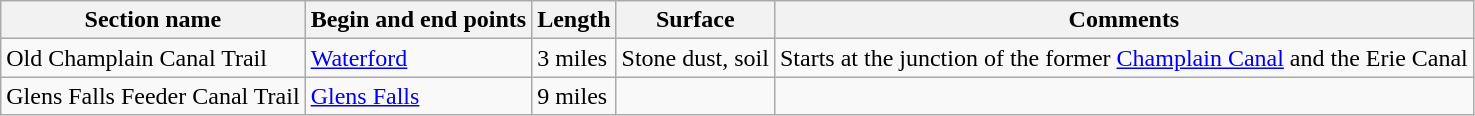<table class="wikitable">
<tr>
<th>Section name</th>
<th>Begin and end points</th>
<th>Length</th>
<th>Surface</th>
<th>Comments</th>
</tr>
<tr>
<td>Old Champlain Canal Trail</td>
<td><a href='#'>Waterford</a></td>
<td>3 miles</td>
<td>Stone dust, soil</td>
<td>Starts at the junction of the former <a href='#'>Champlain Canal</a> and the Erie Canal</td>
</tr>
<tr>
<td>Glens Falls Feeder Canal Trail</td>
<td><a href='#'>Glens Falls</a></td>
<td>9 miles</td>
<td></td>
<td></td>
</tr>
</table>
